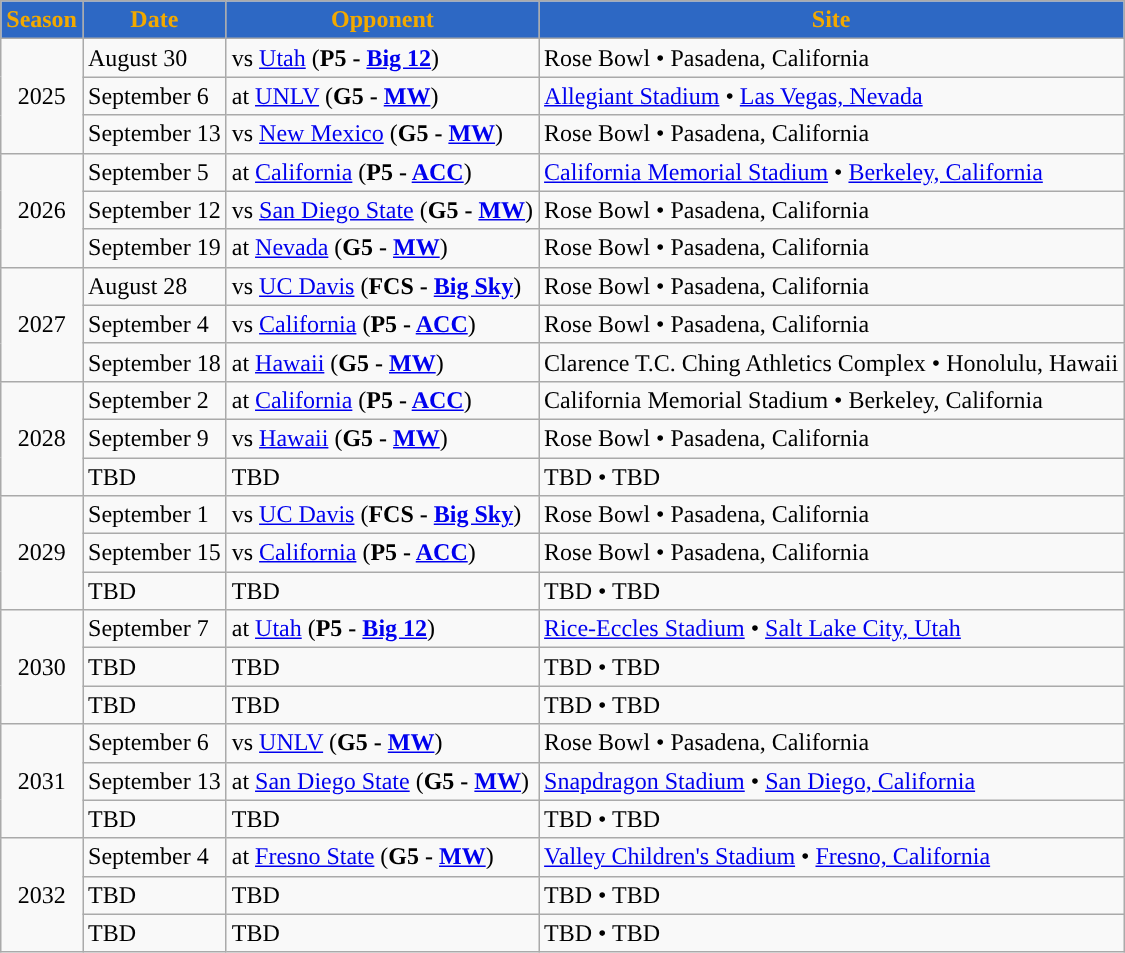<table class="wikitable sortable">
<tr>
<th style="background:#2D68C4; color:#F2A900;">Season</th>
<th style="background:#2D68C4; color:#F2A900;">Date</th>
<th style="background:#2D68C4; color:#F2A900;">Opponent</th>
<th style="background:#2D68C4; color:#F2A900;">Site</th>
</tr>
<tr>
<td rowspan="3" style="text-align:center;">2025</td>
<td>August 30</td>
<td>vs <a href='#'>Utah</a> (<strong>P5 - <a href='#'>Big 12</a></strong>)</td>
<td>Rose Bowl • Pasadena, California</td>
</tr>
<tr>
<td>September 6</td>
<td>at <a href='#'>UNLV</a> (<strong>G5 - <a href='#'>MW</a></strong>)</td>
<td><a href='#'>Allegiant Stadium</a> • <a href='#'>Las Vegas, Nevada</a></td>
</tr>
<tr>
<td>September 13</td>
<td>vs <a href='#'>New Mexico</a> (<strong>G5 - <a href='#'>MW</a></strong>)</td>
<td>Rose Bowl • Pasadena, California</td>
</tr>
<tr>
<td rowspan="3" style="text-align:center;">2026</td>
<td>September 5</td>
<td>at <a href='#'>California</a> (<strong>P5 - <a href='#'>ACC</a></strong>)</td>
<td><a href='#'>California Memorial Stadium</a> • <a href='#'>Berkeley, California</a></td>
</tr>
<tr>
<td>September 12</td>
<td>vs <a href='#'>San Diego State</a> (<strong>G5 - <a href='#'>MW</a></strong>)</td>
<td>Rose Bowl • Pasadena, California</td>
</tr>
<tr>
<td>September 19</td>
<td>at <a href='#'>Nevada</a> (<strong>G5 - <a href='#'>MW</a></strong>)</td>
<td>Rose Bowl • Pasadena, California</td>
</tr>
<tr>
<td rowspan="3" style=text-align:center;">2027</td>
<td>August 28</td>
<td>vs <a href='#'>UC Davis</a> (<strong>FCS - <a href='#'>Big Sky</a></strong>)</td>
<td>Rose Bowl • Pasadena, California</td>
</tr>
<tr>
<td>September 4</td>
<td>vs <a href='#'>California</a> (<strong>P5 - <a href='#'>ACC</a></strong>)</td>
<td>Rose Bowl • Pasadena, California</td>
</tr>
<tr>
<td>September 18</td>
<td>at <a href='#'>Hawaii</a> (<strong>G5 - <a href='#'>MW</a></strong>)</td>
<td>Clarence T.C. Ching Athletics Complex • Honolulu, Hawaii</td>
</tr>
<tr>
<td rowspan="3" style=text-align:center;">2028</td>
<td>September 2</td>
<td>at <a href='#'>California</a> (<strong>P5 - <a href='#'>ACC</a></strong>)</td>
<td>California Memorial Stadium • Berkeley, California</td>
</tr>
<tr>
<td>September 9</td>
<td>vs <a href='#'>Hawaii</a> (<strong>G5 - <a href='#'>MW</a></strong>)</td>
<td>Rose Bowl • Pasadena, California</td>
</tr>
<tr>
<td>TBD</td>
<td>TBD</td>
<td>TBD • TBD</td>
</tr>
<tr>
<td rowspan="3" style=text-align:center;">2029</td>
<td>September 1</td>
<td>vs <a href='#'>UC Davis</a> (<strong>FCS - <a href='#'>Big Sky</a></strong>)</td>
<td>Rose Bowl • Pasadena, California</td>
</tr>
<tr>
<td>September 15</td>
<td>vs <a href='#'>California</a> (<strong>P5 - <a href='#'>ACC</a></strong>)</td>
<td>Rose Bowl • Pasadena, California</td>
</tr>
<tr>
<td>TBD</td>
<td>TBD</td>
<td>TBD • TBD</td>
</tr>
<tr>
<td rowspan="3" style=text-align:center;">2030</td>
<td>September 7</td>
<td>at <a href='#'>Utah</a> (<strong>P5 - <a href='#'>Big 12</a></strong>)</td>
<td><a href='#'>Rice-Eccles Stadium</a> • <a href='#'>Salt Lake City, Utah</a></td>
</tr>
<tr>
<td>TBD</td>
<td>TBD</td>
<td>TBD • TBD</td>
</tr>
<tr>
<td>TBD</td>
<td>TBD</td>
<td>TBD • TBD</td>
</tr>
<tr>
<td rowspan="3" style=text-align:center;">2031</td>
<td>September 6</td>
<td>vs <a href='#'>UNLV</a> (<strong>G5 - <a href='#'>MW</a></strong>)</td>
<td>Rose Bowl • Pasadena, California</td>
</tr>
<tr>
<td>September 13</td>
<td>at <a href='#'>San Diego State</a> (<strong>G5 - <a href='#'>MW</a></strong>)</td>
<td><a href='#'>Snapdragon Stadium</a> • <a href='#'>San Diego, California</a></td>
</tr>
<tr>
<td>TBD</td>
<td>TBD</td>
<td>TBD • TBD</td>
</tr>
<tr>
<td rowspan="3" style=text-align:center;">2032</td>
<td>September 4</td>
<td>at <a href='#'>Fresno State</a> (<strong>G5 - <a href='#'>MW</a></strong>)</td>
<td><a href='#'>Valley Children's Stadium</a> • <a href='#'>Fresno, California</a></td>
</tr>
<tr>
<td>TBD</td>
<td>TBD</td>
<td>TBD • TBD</td>
</tr>
<tr>
<td>TBD</td>
<td>TBD</td>
<td>TBD • TBD</td>
</tr>
</table>
